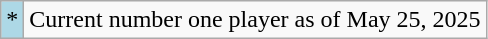<table class="wikitable">
<tr>
<td style="background-color:#ADD8E6">*</td>
<td>Current number one player as of May 25, 2025</td>
</tr>
</table>
